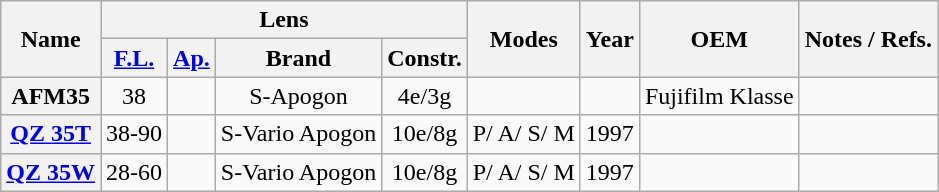<table class="wikitable sortable" style="font-size:100%;text-align:center;">
<tr>
<th rowspan=2>Name</th>
<th colspan=4>Lens</th>
<th rowspan=2>Modes</th>
<th rowspan=2>Year</th>
<th rowspan=2>OEM</th>
<th rowspan=2 class="unsortable">Notes / Refs.</th>
</tr>
<tr>
<th><a href='#'>F.L.</a></th>
<th><a href='#'>Ap.</a></th>
<th>Brand</th>
<th>Constr.</th>
</tr>
<tr>
<th>AFM35</th>
<td>38</td>
<td></td>
<td>S-Apogon</td>
<td>4e/3g</td>
<td></td>
<td></td>
<td>Fujifilm Klasse</td>
<td style="font-size:90%;text-align:left;"></td>
</tr>
<tr>
<th><a href='#'>QZ 35T</a></th>
<td>38-90</td>
<td></td>
<td>S-Vario Apogon</td>
<td>10e/8g</td>
<td>P/ A/ S/ M</td>
<td>1997</td>
<td></td>
<td style="font-size:90%;text-align:left;"></td>
</tr>
<tr>
<th><a href='#'>QZ 35W</a></th>
<td>28-60</td>
<td></td>
<td>S-Vario Apogon</td>
<td>10e/8g</td>
<td>P/ A/ S/ M</td>
<td>1997</td>
<td></td>
<td style="font-size:90%;text-align:left;"></td>
</tr>
</table>
